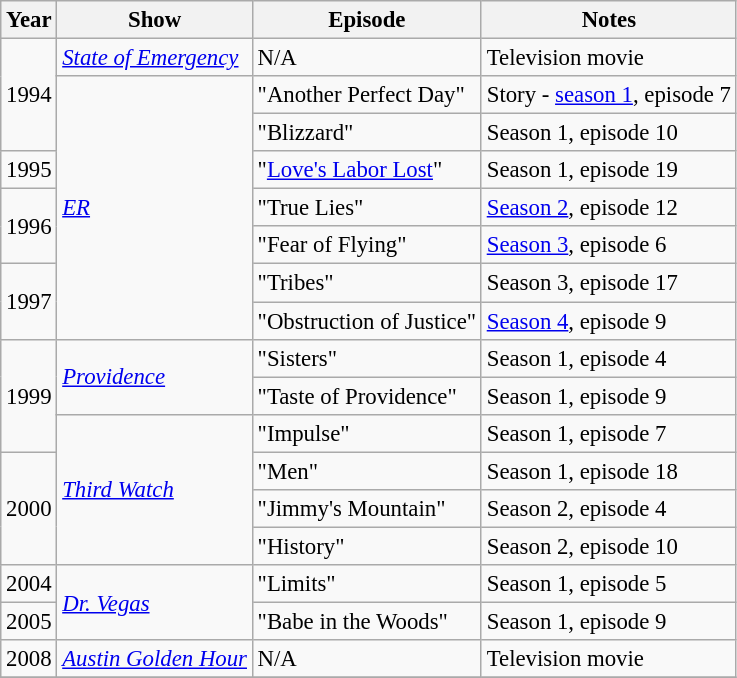<table class="wikitable" style="font-size: 95%;">
<tr>
<th>Year</th>
<th>Show</th>
<th>Episode</th>
<th>Notes</th>
</tr>
<tr>
<td rowspan=3>1994</td>
<td><em><a href='#'>State of Emergency</a></em></td>
<td>N/A</td>
<td>Television movie</td>
</tr>
<tr>
<td rowspan=7><em><a href='#'>ER</a></em></td>
<td>"Another Perfect Day"</td>
<td>Story - <a href='#'>season 1</a>, episode 7</td>
</tr>
<tr>
<td>"Blizzard"</td>
<td>Season 1, episode 10</td>
</tr>
<tr>
<td>1995</td>
<td>"<a href='#'>Love's Labor Lost</a>"</td>
<td>Season 1, episode 19</td>
</tr>
<tr>
<td rowspan=2>1996</td>
<td>"True Lies"</td>
<td><a href='#'>Season 2</a>, episode 12</td>
</tr>
<tr>
<td>"Fear of Flying"</td>
<td><a href='#'>Season 3</a>, episode 6</td>
</tr>
<tr>
<td rowspan=2>1997</td>
<td>"Tribes"</td>
<td>Season 3, episode 17</td>
</tr>
<tr>
<td>"Obstruction of Justice"</td>
<td><a href='#'>Season 4</a>, episode 9</td>
</tr>
<tr>
<td rowspan=3>1999</td>
<td rowspan=2><em><a href='#'>Providence</a></em></td>
<td>"Sisters"</td>
<td>Season 1, episode 4</td>
</tr>
<tr>
<td>"Taste of Providence"</td>
<td>Season 1, episode 9</td>
</tr>
<tr>
<td rowspan=4><em><a href='#'>Third Watch</a></em></td>
<td>"Impulse"</td>
<td>Season 1, episode 7</td>
</tr>
<tr>
<td rowspan=3>2000</td>
<td>"Men"</td>
<td>Season 1, episode 18</td>
</tr>
<tr>
<td>"Jimmy's Mountain"</td>
<td>Season 2, episode 4</td>
</tr>
<tr>
<td>"History"</td>
<td>Season 2, episode 10</td>
</tr>
<tr>
<td>2004</td>
<td rowspan=2><em><a href='#'>Dr. Vegas</a></em></td>
<td>"Limits"</td>
<td>Season 1, episode 5</td>
</tr>
<tr>
<td>2005</td>
<td>"Babe in the Woods"</td>
<td>Season 1, episode 9</td>
</tr>
<tr>
<td>2008</td>
<td><em><a href='#'>Austin Golden Hour</a></em></td>
<td>N/A</td>
<td>Television movie</td>
</tr>
<tr>
</tr>
</table>
